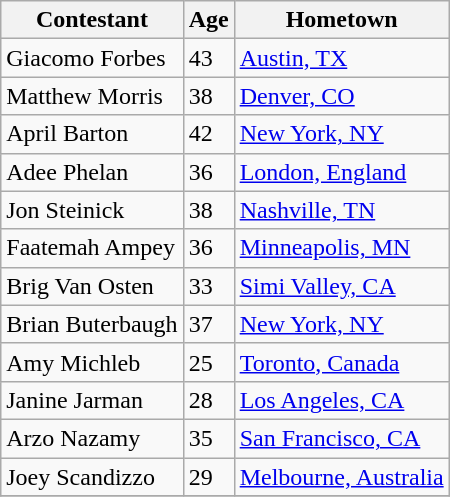<table class="wikitable">
<tr>
<th>Contestant</th>
<th>Age</th>
<th>Hometown</th>
</tr>
<tr>
<td>Giacomo Forbes</td>
<td>43</td>
<td><a href='#'>Austin, TX</a></td>
</tr>
<tr>
<td>Matthew Morris</td>
<td>38</td>
<td><a href='#'>Denver, CO</a></td>
</tr>
<tr>
<td>April Barton</td>
<td>42</td>
<td><a href='#'>New York, NY</a></td>
</tr>
<tr>
<td>Adee Phelan</td>
<td>36</td>
<td><a href='#'>London, England</a></td>
</tr>
<tr>
<td>Jon Steinick</td>
<td>38</td>
<td><a href='#'>Nashville, TN</a></td>
</tr>
<tr>
<td>Faatemah Ampey</td>
<td>36</td>
<td><a href='#'>Minneapolis, MN</a></td>
</tr>
<tr>
<td>Brig Van Osten</td>
<td>33</td>
<td><a href='#'>Simi Valley, CA</a></td>
</tr>
<tr>
<td>Brian Buterbaugh</td>
<td>37</td>
<td><a href='#'>New York, NY</a></td>
</tr>
<tr>
<td>Amy Michleb</td>
<td>25</td>
<td><a href='#'>Toronto, Canada</a></td>
</tr>
<tr>
<td>Janine Jarman</td>
<td>28</td>
<td><a href='#'>Los Angeles, CA</a></td>
</tr>
<tr>
<td>Arzo Nazamy</td>
<td>35</td>
<td><a href='#'>San Francisco, CA</a></td>
</tr>
<tr>
<td>Joey Scandizzo</td>
<td>29</td>
<td><a href='#'>Melbourne, Australia</a></td>
</tr>
<tr>
</tr>
</table>
